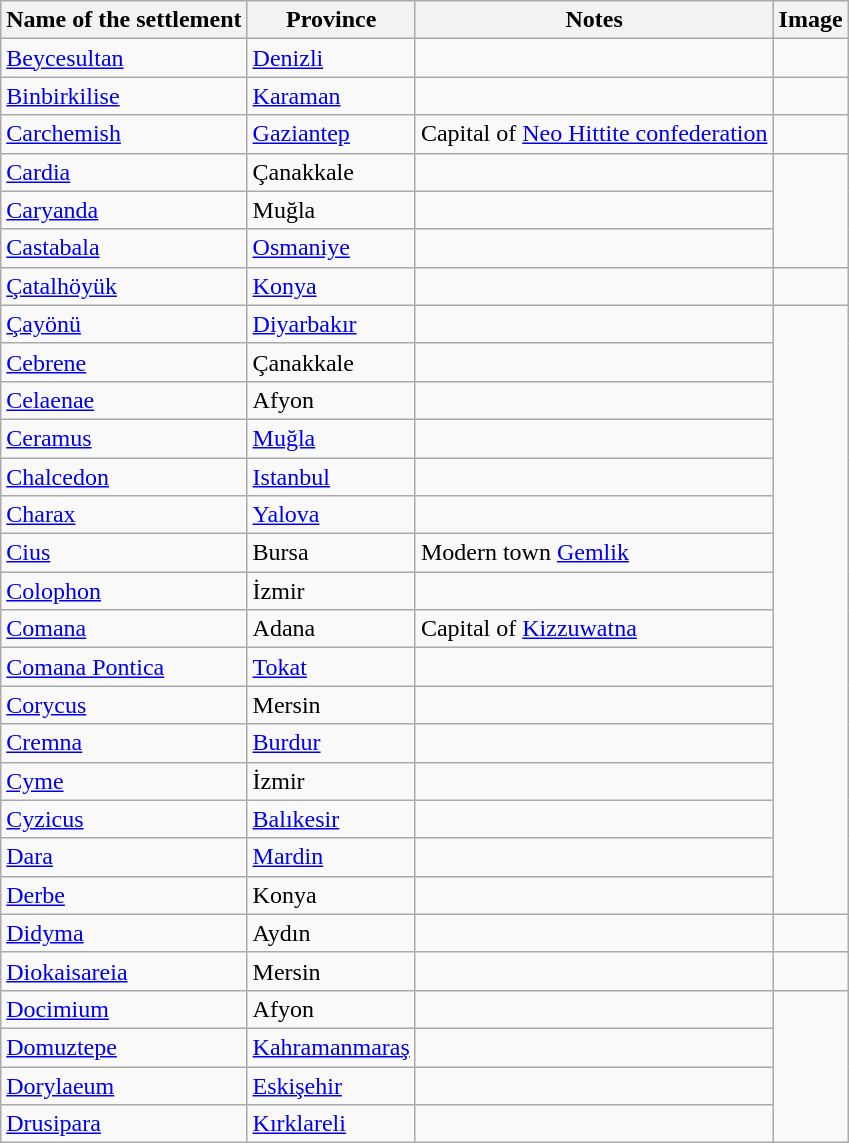<table class="sortable wikitable">
<tr>
<th>Name of the settlement</th>
<th>Province</th>
<th>Notes</th>
<th>Image</th>
</tr>
<tr>
<td><a href='#'>Beycesultan</a></td>
<td><a href='#'>Denizli</a></td>
<td></td>
</tr>
<tr>
<td><a href='#'>Binbirkilise</a></td>
<td><a href='#'>Karaman</a></td>
<td></td>
<td></td>
</tr>
<tr>
<td><a href='#'>Carchemish</a></td>
<td><a href='#'>Gaziantep</a></td>
<td>Capital of <a href='#'>Neo Hittite confederation</a></td>
<td></td>
</tr>
<tr>
<td><a href='#'>Cardia</a></td>
<td>Çanakkale</td>
<td></td>
</tr>
<tr>
<td><a href='#'>Caryanda</a></td>
<td>Muğla</td>
<td></td>
</tr>
<tr>
<td><a href='#'>Castabala</a></td>
<td><a href='#'>Osmaniye</a></td>
<td></td>
</tr>
<tr>
<td><a href='#'>Çatalhöyük</a></td>
<td><a href='#'>Konya</a></td>
<td></td>
<td></td>
</tr>
<tr>
<td><a href='#'>Çayönü</a></td>
<td><a href='#'>Diyarbakır</a></td>
<td></td>
</tr>
<tr>
<td><a href='#'>Cebrene</a></td>
<td>Çanakkale</td>
<td></td>
</tr>
<tr>
<td><a href='#'>Celaenae</a></td>
<td>Afyon</td>
<td></td>
</tr>
<tr>
<td><a href='#'>Ceramus</a></td>
<td><a href='#'>Muğla</a></td>
<td></td>
</tr>
<tr>
<td><a href='#'>Chalcedon</a></td>
<td><a href='#'>Istanbul</a></td>
<td></td>
</tr>
<tr>
<td><a href='#'>Charax</a></td>
<td><a href='#'>Yalova</a></td>
<td></td>
</tr>
<tr>
<td><a href='#'>Cius</a></td>
<td>Bursa</td>
<td>Modern town <a href='#'>Gemlik</a></td>
</tr>
<tr>
<td><a href='#'>Colophon</a></td>
<td>İzmir</td>
<td></td>
</tr>
<tr>
<td><a href='#'>Comana</a></td>
<td>Adana</td>
<td>Capital of <a href='#'>Kizzuwatna</a></td>
</tr>
<tr>
<td><a href='#'>Comana Pontica</a></td>
<td><a href='#'>Tokat</a></td>
<td></td>
</tr>
<tr>
<td><a href='#'>Corycus</a></td>
<td>Mersin</td>
<td></td>
</tr>
<tr>
<td><a href='#'>Cremna</a></td>
<td><a href='#'>Burdur</a></td>
<td></td>
</tr>
<tr>
<td><a href='#'>Cyme</a></td>
<td>İzmir</td>
<td></td>
</tr>
<tr>
<td><a href='#'>Cyzicus</a></td>
<td><a href='#'>Balıkesir</a></td>
<td></td>
</tr>
<tr>
<td><a href='#'>Dara</a></td>
<td><a href='#'>Mardin</a></td>
<td></td>
</tr>
<tr>
<td><a href='#'>Derbe</a></td>
<td>Konya</td>
<td></td>
</tr>
<tr>
<td><a href='#'>Didyma</a></td>
<td>Aydın</td>
<td></td>
<td></td>
</tr>
<tr>
<td><a href='#'>Diokaisareia</a></td>
<td>Mersin</td>
<td></td>
<td></td>
</tr>
<tr>
<td><a href='#'>Docimium</a></td>
<td>Afyon</td>
<td></td>
</tr>
<tr>
<td><a href='#'>Domuztepe</a></td>
<td><a href='#'>Kahramanmaraş</a></td>
<td></td>
</tr>
<tr>
<td><a href='#'>Dorylaeum</a></td>
<td><a href='#'>Eskişehir</a></td>
<td></td>
</tr>
<tr>
<td><a href='#'>Drusipara</a></td>
<td><a href='#'>Kırklareli</a></td>
<td></td>
</tr>
</table>
